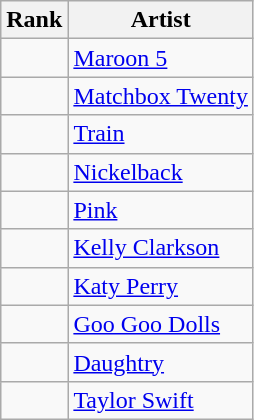<table class="wikitable">
<tr>
<th>Rank</th>
<th>Artist</th>
</tr>
<tr>
<td></td>
<td><a href='#'>Maroon 5</a></td>
</tr>
<tr>
<td></td>
<td><a href='#'>Matchbox Twenty</a></td>
</tr>
<tr>
<td></td>
<td><a href='#'>Train</a></td>
</tr>
<tr>
<td></td>
<td><a href='#'>Nickelback</a></td>
</tr>
<tr>
<td></td>
<td><a href='#'>Pink</a></td>
</tr>
<tr>
<td></td>
<td><a href='#'>Kelly Clarkson</a></td>
</tr>
<tr>
<td></td>
<td><a href='#'>Katy Perry</a></td>
</tr>
<tr>
<td></td>
<td><a href='#'>Goo Goo Dolls</a></td>
</tr>
<tr>
<td></td>
<td><a href='#'>Daughtry</a></td>
</tr>
<tr>
<td></td>
<td><a href='#'>Taylor Swift</a></td>
</tr>
</table>
